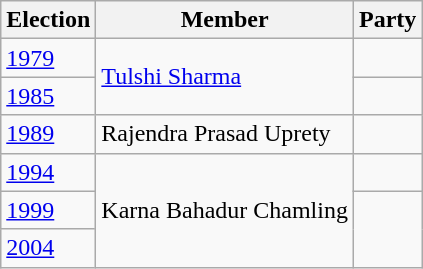<table class="wikitable sortable">
<tr>
<th>Election</th>
<th>Member</th>
<th colspan=2>Party</th>
</tr>
<tr>
<td><a href='#'>1979</a></td>
<td rowspan=2><a href='#'>Tulshi Sharma</a></td>
<td></td>
</tr>
<tr>
<td><a href='#'>1985</a></td>
<td></td>
</tr>
<tr>
<td><a href='#'>1989</a></td>
<td>Rajendra Prasad Uprety</td>
</tr>
<tr>
<td><a href='#'>1994</a></td>
<td rowspan=3>Karna Bahadur Chamling</td>
<td></td>
</tr>
<tr>
<td><a href='#'>1999</a></td>
</tr>
<tr>
<td><a href='#'>2004</a></td>
</tr>
</table>
